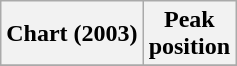<table class="wikitable plainrowheaders" style="text-align:center">
<tr>
<th scope="col">Chart (2003)</th>
<th scope="col">Peak<br>position</th>
</tr>
<tr>
</tr>
</table>
